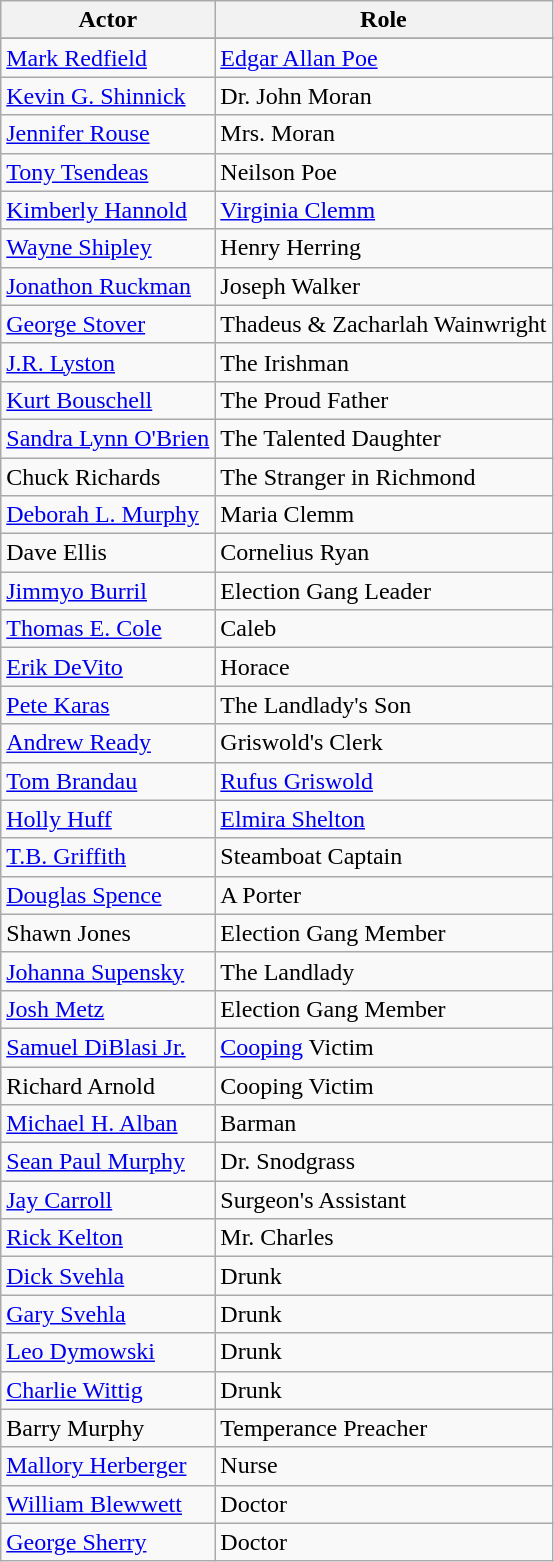<table class="wikitable">
<tr>
<th>Actor</th>
<th>Role</th>
</tr>
<tr>
</tr>
<tr>
<td><a href='#'>Mark Redfield</a></td>
<td><a href='#'>Edgar Allan Poe</a></td>
</tr>
<tr>
<td><a href='#'>Kevin G. Shinnick</a></td>
<td>Dr. John Moran</td>
</tr>
<tr>
<td><a href='#'>Jennifer Rouse</a></td>
<td>Mrs. Moran</td>
</tr>
<tr>
<td><a href='#'>Tony Tsendeas</a></td>
<td>Neilson Poe</td>
</tr>
<tr>
<td><a href='#'>Kimberly Hannold</a></td>
<td><a href='#'>Virginia Clemm</a></td>
</tr>
<tr>
<td><a href='#'>Wayne Shipley</a></td>
<td>Henry Herring</td>
</tr>
<tr>
<td><a href='#'>Jonathon Ruckman</a></td>
<td>Joseph Walker</td>
</tr>
<tr>
<td><a href='#'>George Stover</a></td>
<td>Thadeus & Zacharlah Wainwright</td>
</tr>
<tr>
<td><a href='#'>J.R. Lyston</a></td>
<td>The Irishman</td>
</tr>
<tr>
<td><a href='#'>Kurt Bouschell</a></td>
<td>The Proud Father</td>
</tr>
<tr>
<td><a href='#'>Sandra Lynn O'Brien</a></td>
<td>The Talented Daughter</td>
</tr>
<tr>
<td>Chuck Richards</td>
<td>The Stranger in Richmond</td>
</tr>
<tr>
<td><a href='#'>Deborah L. Murphy</a></td>
<td>Maria Clemm</td>
</tr>
<tr>
<td>Dave Ellis</td>
<td>Cornelius Ryan</td>
</tr>
<tr>
<td><a href='#'>Jimmyo Burril</a></td>
<td>Election Gang Leader</td>
</tr>
<tr>
<td><a href='#'>Thomas E. Cole</a></td>
<td>Caleb</td>
</tr>
<tr>
<td><a href='#'>Erik DeVito</a></td>
<td>Horace</td>
</tr>
<tr>
<td><a href='#'>Pete Karas</a></td>
<td>The Landlady's Son</td>
</tr>
<tr>
<td><a href='#'>Andrew Ready</a></td>
<td>Griswold's Clerk</td>
</tr>
<tr>
<td><a href='#'>Tom Brandau</a></td>
<td><a href='#'>Rufus Griswold</a></td>
</tr>
<tr>
<td><a href='#'>Holly Huff</a></td>
<td><a href='#'>Elmira Shelton</a></td>
</tr>
<tr>
<td><a href='#'>T.B. Griffith</a></td>
<td>Steamboat Captain</td>
</tr>
<tr>
<td><a href='#'>Douglas Spence</a></td>
<td>A Porter</td>
</tr>
<tr>
<td>Shawn Jones</td>
<td>Election Gang Member</td>
</tr>
<tr>
<td><a href='#'>Johanna Supensky</a></td>
<td>The Landlady</td>
</tr>
<tr>
<td><a href='#'>Josh Metz</a></td>
<td>Election Gang Member</td>
</tr>
<tr>
<td><a href='#'>Samuel DiBlasi Jr.</a></td>
<td><a href='#'>Cooping</a> Victim</td>
</tr>
<tr>
<td>Richard Arnold</td>
<td>Cooping Victim</td>
</tr>
<tr>
<td><a href='#'>Michael H. Alban</a></td>
<td>Barman</td>
</tr>
<tr>
<td><a href='#'>Sean Paul Murphy</a></td>
<td>Dr. Snodgrass</td>
</tr>
<tr>
<td><a href='#'>Jay Carroll</a></td>
<td>Surgeon's Assistant</td>
</tr>
<tr>
<td><a href='#'>Rick Kelton</a></td>
<td>Mr. Charles</td>
</tr>
<tr>
<td><a href='#'>Dick Svehla</a></td>
<td>Drunk</td>
</tr>
<tr>
<td><a href='#'>Gary Svehla</a></td>
<td>Drunk</td>
</tr>
<tr>
<td><a href='#'>Leo Dymowski</a></td>
<td>Drunk</td>
</tr>
<tr>
<td><a href='#'>Charlie Wittig</a></td>
<td>Drunk</td>
</tr>
<tr>
<td>Barry Murphy</td>
<td>Temperance Preacher</td>
</tr>
<tr>
<td><a href='#'>Mallory Herberger</a></td>
<td>Nurse</td>
</tr>
<tr>
<td><a href='#'>William Blewwett</a></td>
<td>Doctor</td>
</tr>
<tr>
<td><a href='#'>George Sherry</a></td>
<td>Doctor</td>
</tr>
</table>
